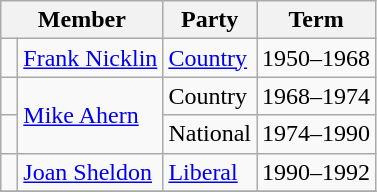<table class="wikitable">
<tr>
<th colspan="2">Member</th>
<th>Party</th>
<th>Term</th>
</tr>
<tr>
<td> </td>
<td><a href='#'>Frank Nicklin</a></td>
<td><a href='#'>Country</a></td>
<td>1950–1968</td>
</tr>
<tr>
<td> </td>
<td rowspan="2"><a href='#'>Mike Ahern</a></td>
<td>Country</td>
<td>1968–1974</td>
</tr>
<tr>
<td> </td>
<td>National</td>
<td>1974–1990</td>
</tr>
<tr>
<td> </td>
<td><a href='#'>Joan Sheldon</a></td>
<td><a href='#'>Liberal</a></td>
<td>1990–1992</td>
</tr>
<tr>
</tr>
</table>
